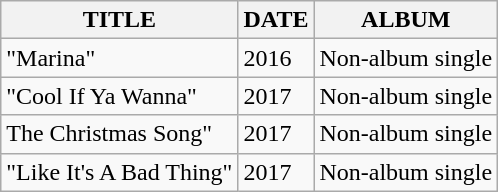<table class="wikitable">
<tr>
<th>TITLE</th>
<th>DATE</th>
<th>ALBUM</th>
</tr>
<tr>
<td>"Marina"</td>
<td>2016</td>
<td>Non-album single</td>
</tr>
<tr>
<td>"Cool If Ya Wanna"</td>
<td>2017</td>
<td>Non-album single</td>
</tr>
<tr>
<td>The Christmas Song"</td>
<td>2017</td>
<td>Non-album single</td>
</tr>
<tr>
<td>"Like It's A Bad Thing"</td>
<td>2017</td>
<td>Non-album single</td>
</tr>
</table>
